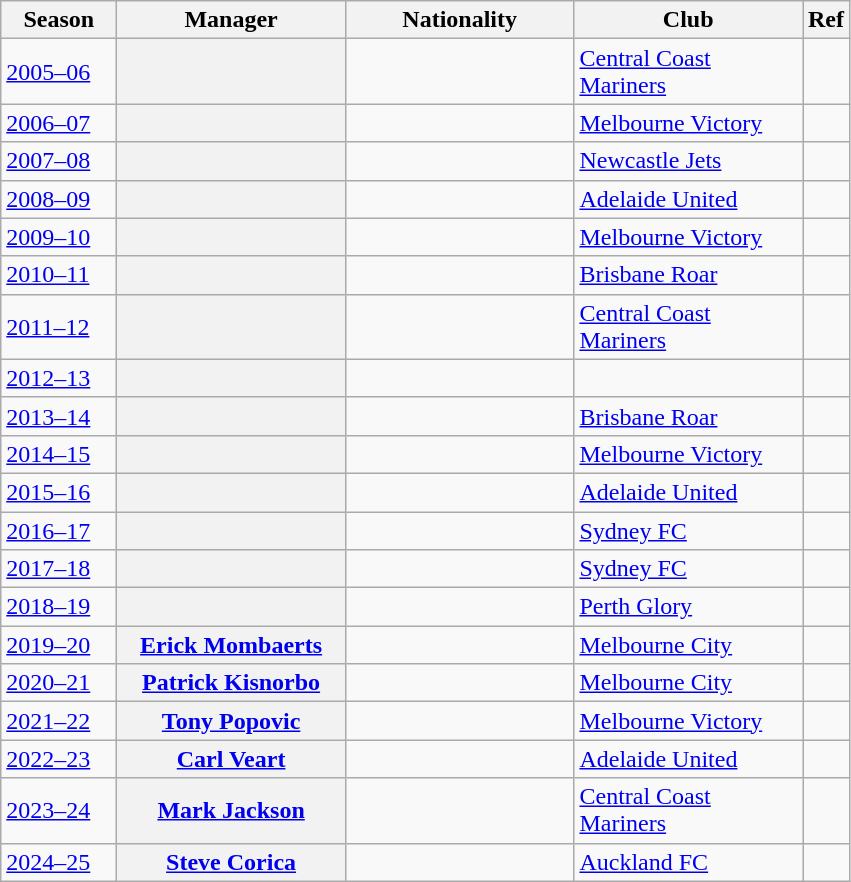<table class="sortable wikitable plainrowheaders">
<tr>
<th scope="col" width=70px>Season</th>
<th scope="col" width=145px>Manager</th>
<th scope="col" width=145px>Nationality</th>
<th scope="col" width=145px>Club</th>
<th scope="col" class="unsortable">Ref</th>
</tr>
<tr>
<td><a href='#'>2005–06</a></td>
<th scope="row"></th>
<td></td>
<td><a href='#'>Central Coast Mariners</a></td>
<td></td>
</tr>
<tr>
<td><a href='#'>2006–07</a></td>
<th scope="row"></th>
<td></td>
<td><a href='#'>Melbourne Victory</a></td>
<td></td>
</tr>
<tr>
<td><a href='#'>2007–08</a></td>
<th scope="row"></th>
<td></td>
<td><a href='#'>Newcastle Jets</a></td>
<td></td>
</tr>
<tr>
<td><a href='#'>2008–09</a></td>
<th scope="row"></th>
<td></td>
<td><a href='#'>Adelaide United</a></td>
<td></td>
</tr>
<tr>
<td><a href='#'>2009–10</a></td>
<th scope="row"> </th>
<td></td>
<td><a href='#'>Melbourne Victory</a></td>
<td></td>
</tr>
<tr>
<td><a href='#'>2010–11</a></td>
<th scope="row"></th>
<td></td>
<td><a href='#'>Brisbane Roar</a></td>
<td></td>
</tr>
<tr>
<td><a href='#'>2011–12</a></td>
<th scope="row"></th>
<td></td>
<td><a href='#'>Central Coast Mariners</a></td>
<td></td>
</tr>
<tr>
<td><a href='#'>2012–13</a></td>
<th scope="row"></th>
<td></td>
<td></td>
<td></td>
</tr>
<tr>
<td><a href='#'>2013–14</a></td>
<th scope="row"></th>
<td></td>
<td><a href='#'>Brisbane Roar</a></td>
<td></td>
</tr>
<tr>
<td><a href='#'>2014–15</a></td>
<th scope="row"></th>
<td></td>
<td><a href='#'>Melbourne Victory</a></td>
<td></td>
</tr>
<tr>
<td><a href='#'>2015–16</a></td>
<th scope="row"></th>
<td></td>
<td><a href='#'>Adelaide United</a></td>
<td></td>
</tr>
<tr>
<td><a href='#'>2016–17</a></td>
<th scope="row"> </th>
<td></td>
<td><a href='#'>Sydney FC</a></td>
<td></td>
</tr>
<tr>
<td><a href='#'>2017–18</a></td>
<th scope="row"> </th>
<td></td>
<td><a href='#'>Sydney FC</a></td>
<td></td>
</tr>
<tr>
<td><a href='#'>2018–19</a></td>
<th scope="row"> </th>
<td></td>
<td><a href='#'>Perth Glory</a></td>
<td></td>
</tr>
<tr>
<td><a href='#'>2019–20</a></td>
<th scope="row"><a href='#'>Erick Mombaerts</a></th>
<td></td>
<td><a href='#'>Melbourne City</a></td>
<td></td>
</tr>
<tr>
<td><a href='#'>2020–21</a></td>
<th scope="row"><a href='#'>Patrick Kisnorbo</a></th>
<td></td>
<td><a href='#'>Melbourne City</a></td>
<td></td>
</tr>
<tr>
<td><a href='#'>2021–22</a></td>
<th scope="row"><a href='#'>Tony Popovic</a> </th>
<td></td>
<td><a href='#'>Melbourne Victory</a></td>
<td></td>
</tr>
<tr>
<td><a href='#'>2022–23</a></td>
<th scope="row"><a href='#'>Carl Veart</a></th>
<td></td>
<td><a href='#'>Adelaide United</a></td>
<td></td>
</tr>
<tr>
<td><a href='#'>2023–24</a></td>
<th scope="row"><a href='#'>Mark Jackson</a></th>
<td></td>
<td><a href='#'>Central Coast Mariners</a></td>
<td></td>
</tr>
<tr>
<td><a href='#'>2024–25</a></td>
<th scope="row"><a href='#'>Steve Corica</a></th>
<td></td>
<td><a href='#'>Auckland FC</a></td>
<td></td>
</tr>
</table>
